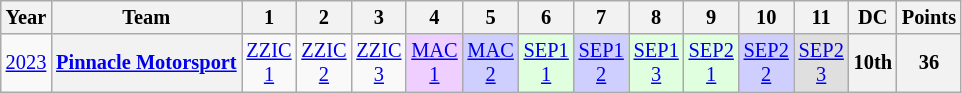<table class="wikitable" style="text-align:center; font-size:85%">
<tr>
<th>Year</th>
<th>Team</th>
<th>1</th>
<th>2</th>
<th>3</th>
<th>4</th>
<th>5</th>
<th>6</th>
<th>7</th>
<th>8</th>
<th>9</th>
<th>10</th>
<th>11</th>
<th>DC</th>
<th>Points</th>
</tr>
<tr>
<td><a href='#'>2023</a></td>
<th nowrap><a href='#'>Pinnacle Motorsport</a></th>
<td><a href='#'>ZZIC<br>1</a></td>
<td><a href='#'>ZZIC<br>2</a></td>
<td><a href='#'>ZZIC<br>3</a></td>
<td style="background:#efcfff;"><a href='#'>MAC<br>1</a><br></td>
<td style="background:#cfcfff;"><a href='#'>MAC<br>2</a><br></td>
<td style="background:#dfffdf"><a href='#'>SEP1<br>1</a><br></td>
<td style="background:#cfcfff"><a href='#'>SEP1<br>2</a><br></td>
<td style="background:#dfffdf"><a href='#'>SEP1<br>3</a><br></td>
<td style="background:#dfffdf"><a href='#'>SEP2<br>1</a><br></td>
<td style="background:#cfcfff"><a href='#'>SEP2<br>2</a><br></td>
<td style="background:#dfdfdf"><a href='#'>SEP2<br>3</a><br></td>
<th>10th</th>
<th>36</th>
</tr>
</table>
